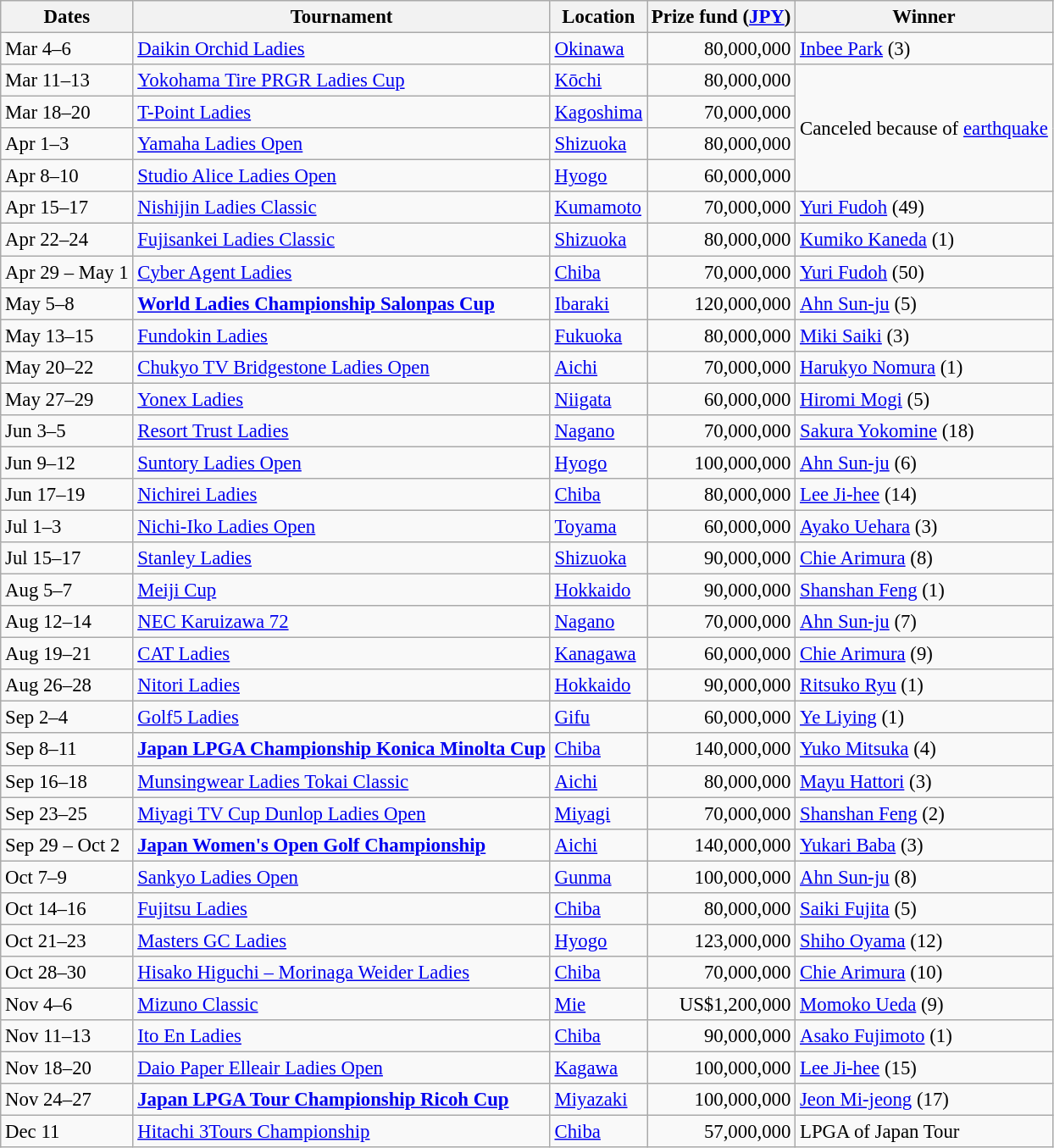<table class="wikitable sortable" style="font-size:95%;">
<tr>
<th>Dates</th>
<th>Tournament</th>
<th>Location</th>
<th>Prize fund (<a href='#'>JPY</a>)</th>
<th>Winner</th>
</tr>
<tr>
<td>Mar 4–6</td>
<td><a href='#'>Daikin Orchid Ladies</a></td>
<td><a href='#'>Okinawa</a></td>
<td align=right>80,000,000</td>
<td> <a href='#'>Inbee Park</a> (3)</td>
</tr>
<tr>
<td>Mar 11–13</td>
<td><a href='#'>Yokohama Tire PRGR Ladies Cup</a></td>
<td><a href='#'>Kōchi</a></td>
<td align=right>80,000,000</td>
<td rowspan=4>Canceled because of  <a href='#'>earthquake</a></td>
</tr>
<tr>
<td>Mar 18–20</td>
<td><a href='#'>T-Point Ladies</a></td>
<td><a href='#'>Kagoshima</a></td>
<td align=right>70,000,000</td>
</tr>
<tr>
<td>Apr 1–3</td>
<td><a href='#'>Yamaha Ladies Open</a></td>
<td><a href='#'>Shizuoka</a></td>
<td align=right>80,000,000</td>
</tr>
<tr>
<td>Apr 8–10</td>
<td><a href='#'>Studio Alice Ladies Open</a></td>
<td><a href='#'>Hyogo</a></td>
<td align=right>60,000,000</td>
</tr>
<tr>
<td>Apr 15–17</td>
<td><a href='#'>Nishijin Ladies Classic</a></td>
<td><a href='#'>Kumamoto</a></td>
<td align=right>70,000,000</td>
<td> <a href='#'>Yuri Fudoh</a> (49)</td>
</tr>
<tr>
<td>Apr 22–24</td>
<td><a href='#'>Fujisankei Ladies Classic</a></td>
<td><a href='#'>Shizuoka</a></td>
<td align=right>80,000,000</td>
<td> <a href='#'>Kumiko Kaneda</a> (1)</td>
</tr>
<tr>
<td>Apr 29 – May 1</td>
<td><a href='#'>Cyber Agent Ladies</a></td>
<td><a href='#'>Chiba</a></td>
<td align=right>70,000,000</td>
<td> <a href='#'>Yuri Fudoh</a> (50)</td>
</tr>
<tr>
<td>May 5–8</td>
<td><strong><a href='#'>World Ladies Championship Salonpas Cup</a></strong></td>
<td><a href='#'>Ibaraki</a></td>
<td align=right>120,000,000</td>
<td> <a href='#'>Ahn Sun-ju</a> (5)</td>
</tr>
<tr>
<td>May 13–15</td>
<td><a href='#'>Fundokin Ladies</a></td>
<td><a href='#'>Fukuoka</a></td>
<td align=right>80,000,000</td>
<td> <a href='#'>Miki Saiki</a> (3)</td>
</tr>
<tr>
<td>May 20–22</td>
<td><a href='#'>Chukyo TV Bridgestone Ladies Open</a></td>
<td><a href='#'>Aichi</a></td>
<td align=right>70,000,000</td>
<td> <a href='#'>Harukyo Nomura</a> (1)</td>
</tr>
<tr>
<td>May 27–29</td>
<td><a href='#'>Yonex Ladies</a></td>
<td><a href='#'>Niigata</a></td>
<td align=right>60,000,000</td>
<td> <a href='#'>Hiromi Mogi</a> (5)</td>
</tr>
<tr>
<td>Jun 3–5</td>
<td><a href='#'>Resort Trust Ladies</a></td>
<td><a href='#'>Nagano</a></td>
<td align=right>70,000,000</td>
<td> <a href='#'>Sakura Yokomine</a> (18)</td>
</tr>
<tr>
<td>Jun 9–12</td>
<td><a href='#'>Suntory Ladies Open</a></td>
<td><a href='#'>Hyogo</a></td>
<td align=right>100,000,000</td>
<td> <a href='#'>Ahn Sun-ju</a> (6)</td>
</tr>
<tr>
<td>Jun 17–19</td>
<td><a href='#'>Nichirei Ladies</a></td>
<td><a href='#'>Chiba</a></td>
<td align=right>80,000,000</td>
<td> <a href='#'>Lee Ji-hee</a> (14)</td>
</tr>
<tr>
<td>Jul 1–3</td>
<td><a href='#'>Nichi-Iko Ladies Open</a></td>
<td><a href='#'>Toyama</a></td>
<td align=right>60,000,000</td>
<td> <a href='#'>Ayako Uehara</a> (3)</td>
</tr>
<tr>
<td>Jul 15–17</td>
<td><a href='#'>Stanley Ladies</a></td>
<td><a href='#'>Shizuoka</a></td>
<td align=right>90,000,000</td>
<td> <a href='#'>Chie Arimura</a> (8)</td>
</tr>
<tr>
<td>Aug 5–7</td>
<td><a href='#'>Meiji Cup</a></td>
<td><a href='#'>Hokkaido</a></td>
<td align=right>90,000,000</td>
<td> <a href='#'>Shanshan Feng</a> (1)</td>
</tr>
<tr>
<td>Aug 12–14</td>
<td><a href='#'>NEC Karuizawa 72</a></td>
<td><a href='#'>Nagano</a></td>
<td align=right>70,000,000</td>
<td> <a href='#'>Ahn Sun-ju</a> (7)</td>
</tr>
<tr>
<td>Aug 19–21</td>
<td><a href='#'>CAT Ladies</a></td>
<td><a href='#'>Kanagawa</a></td>
<td align=right>60,000,000</td>
<td> <a href='#'>Chie Arimura</a> (9)</td>
</tr>
<tr>
<td>Aug 26–28</td>
<td><a href='#'>Nitori Ladies</a></td>
<td><a href='#'>Hokkaido</a></td>
<td align=right>90,000,000</td>
<td> <a href='#'>Ritsuko Ryu</a> (1)</td>
</tr>
<tr>
<td>Sep 2–4</td>
<td><a href='#'>Golf5 Ladies</a></td>
<td><a href='#'>Gifu</a></td>
<td align=right>60,000,000</td>
<td> <a href='#'>Ye Liying</a> (1)</td>
</tr>
<tr>
<td>Sep 8–11</td>
<td><strong><a href='#'>Japan LPGA Championship Konica Minolta Cup</a></strong></td>
<td><a href='#'>Chiba</a></td>
<td align=right>140,000,000</td>
<td> <a href='#'>Yuko Mitsuka</a> (4)</td>
</tr>
<tr>
<td>Sep 16–18</td>
<td><a href='#'>Munsingwear Ladies Tokai Classic</a></td>
<td><a href='#'>Aichi</a></td>
<td align=right>80,000,000</td>
<td> <a href='#'>Mayu Hattori</a> (3)</td>
</tr>
<tr>
<td>Sep 23–25</td>
<td><a href='#'>Miyagi TV Cup Dunlop Ladies Open</a></td>
<td><a href='#'>Miyagi</a></td>
<td align=right>70,000,000</td>
<td> <a href='#'>Shanshan Feng</a> (2)</td>
</tr>
<tr>
<td>Sep 29 – Oct 2</td>
<td><strong><a href='#'>Japan Women's Open Golf Championship</a></strong></td>
<td><a href='#'>Aichi</a></td>
<td align=right>140,000,000</td>
<td> <a href='#'>Yukari Baba</a> (3)</td>
</tr>
<tr>
<td>Oct 7–9</td>
<td><a href='#'>Sankyo Ladies Open</a></td>
<td> <a href='#'>Gunma</a></td>
<td align=right>100,000,000</td>
<td> <a href='#'>Ahn Sun-ju</a> (8)</td>
</tr>
<tr>
<td>Oct 14–16</td>
<td><a href='#'>Fujitsu Ladies</a></td>
<td> <a href='#'>Chiba</a></td>
<td align=right>80,000,000</td>
<td> <a href='#'>Saiki Fujita</a> (5)</td>
</tr>
<tr>
<td>Oct 21–23</td>
<td><a href='#'>Masters GC Ladies</a></td>
<td> <a href='#'>Hyogo</a></td>
<td align=right>123,000,000</td>
<td> <a href='#'>Shiho Oyama</a> (12)</td>
</tr>
<tr>
<td>Oct 28–30</td>
<td><a href='#'>Hisako Higuchi – Morinaga Weider Ladies</a></td>
<td> <a href='#'>Chiba</a></td>
<td align=right>70,000,000</td>
<td> <a href='#'>Chie Arimura</a> (10)</td>
</tr>
<tr>
<td>Nov 4–6</td>
<td><a href='#'>Mizuno Classic</a></td>
<td> <a href='#'>Mie</a></td>
<td align=right>US$1,200,000</td>
<td> <a href='#'>Momoko Ueda</a> (9)</td>
</tr>
<tr>
<td>Nov 11–13</td>
<td><a href='#'>Ito En Ladies</a></td>
<td> <a href='#'>Chiba</a></td>
<td align=right>90,000,000</td>
<td> <a href='#'>Asako Fujimoto</a> (1)</td>
</tr>
<tr>
<td>Nov 18–20</td>
<td><a href='#'>Daio Paper Elleair Ladies Open</a></td>
<td> <a href='#'>Kagawa</a></td>
<td align=right>100,000,000</td>
<td> <a href='#'>Lee Ji-hee</a> (15)</td>
</tr>
<tr>
<td>Nov 24–27</td>
<td><strong><a href='#'>Japan LPGA Tour Championship Ricoh Cup</a></strong></td>
<td> <a href='#'>Miyazaki</a></td>
<td align=right>100,000,000</td>
<td> <a href='#'>Jeon Mi-jeong</a> (17)</td>
</tr>
<tr>
<td>Dec 11</td>
<td><a href='#'>Hitachi 3Tours Championship</a></td>
<td> <a href='#'>Chiba</a></td>
<td align=right>57,000,000</td>
<td>LPGA of Japan Tour</td>
</tr>
</table>
